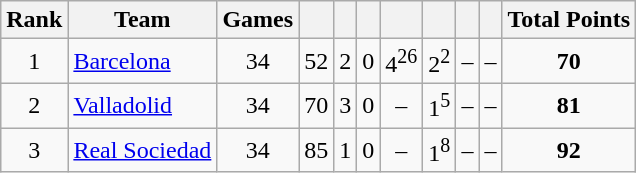<table class="wikitable sortable" style="text-align:center;">
<tr>
<th>Rank</th>
<th>Team</th>
<th>Games</th>
<th></th>
<th> </th>
<th></th>
<th></th>
<th></th>
<th></th>
<th></th>
<th>Total Points</th>
</tr>
<tr>
<td>1</td>
<td style="text-align:left;"><a href='#'>Barcelona</a></td>
<td>34</td>
<td>52</td>
<td>2</td>
<td>0</td>
<td>4<sup>26</sup></td>
<td>2<sup>2</sup></td>
<td>–</td>
<td>–</td>
<td><strong>70</strong></td>
</tr>
<tr>
<td>2</td>
<td style="text-align:left;"><a href='#'>Valladolid</a></td>
<td>34</td>
<td>70</td>
<td>3</td>
<td>0</td>
<td>–</td>
<td>1<sup>5</sup></td>
<td>–</td>
<td>–</td>
<td><strong>81</strong></td>
</tr>
<tr>
<td>3</td>
<td style="text-align:left;"><a href='#'>Real Sociedad</a></td>
<td>34</td>
<td>85</td>
<td>1</td>
<td>0</td>
<td>–</td>
<td>1<sup>8</sup></td>
<td>–</td>
<td>–</td>
<td><strong>92</strong></td>
</tr>
</table>
